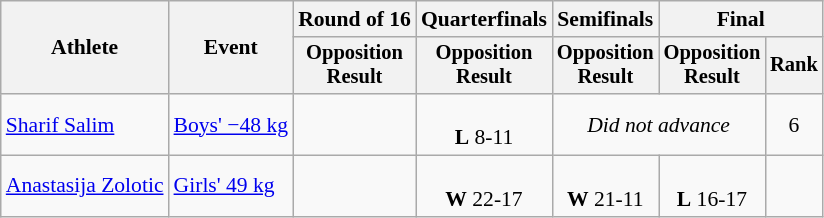<table class="wikitable" style="font-size:90%;">
<tr>
<th rowspan=2>Athlete</th>
<th rowspan=2>Event</th>
<th>Round of 16</th>
<th>Quarterfinals</th>
<th>Semifinals</th>
<th colspan=2>Final</th>
</tr>
<tr style="font-size:95%">
<th>Opposition<br>Result</th>
<th>Opposition<br>Result</th>
<th>Opposition<br>Result</th>
<th>Opposition<br>Result</th>
<th>Rank</th>
</tr>
<tr align=center>
<td align=left><a href='#'>Sharif Salim</a></td>
<td align=left><a href='#'>Boys' −48 kg</a></td>
<td></td>
<td><br> <strong>L</strong> 8-11</td>
<td colspan=2><em>Did not advance</em></td>
<td>6</td>
</tr>
<tr align=center>
<td align=left><a href='#'>Anastasija Zolotic</a></td>
<td align=left><a href='#'>Girls' 49 kg</a></td>
<td></td>
<td><br> <strong>W</strong> 22-17</td>
<td><br> <strong>W</strong> 21-11</td>
<td><br> <strong>L</strong> 16-17</td>
<td></td>
</tr>
</table>
